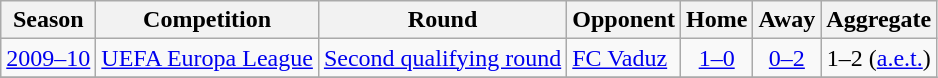<table class="wikitable">
<tr>
<th>Season</th>
<th>Competition</th>
<th>Round</th>
<th>Opponent</th>
<th>Home</th>
<th>Away</th>
<th>Aggregate</th>
</tr>
<tr>
<td><a href='#'>2009–10</a></td>
<td><a href='#'>UEFA Europa League</a></td>
<td><a href='#'>Second qualifying round</a></td>
<td> <a href='#'>FC Vaduz</a></td>
<td align="center"><a href='#'>1–0</a></td>
<td align="center"><a href='#'>0–2</a></td>
<td align="center">1–2 (<a href='#'>a.e.t.</a>)</td>
</tr>
<tr>
</tr>
</table>
